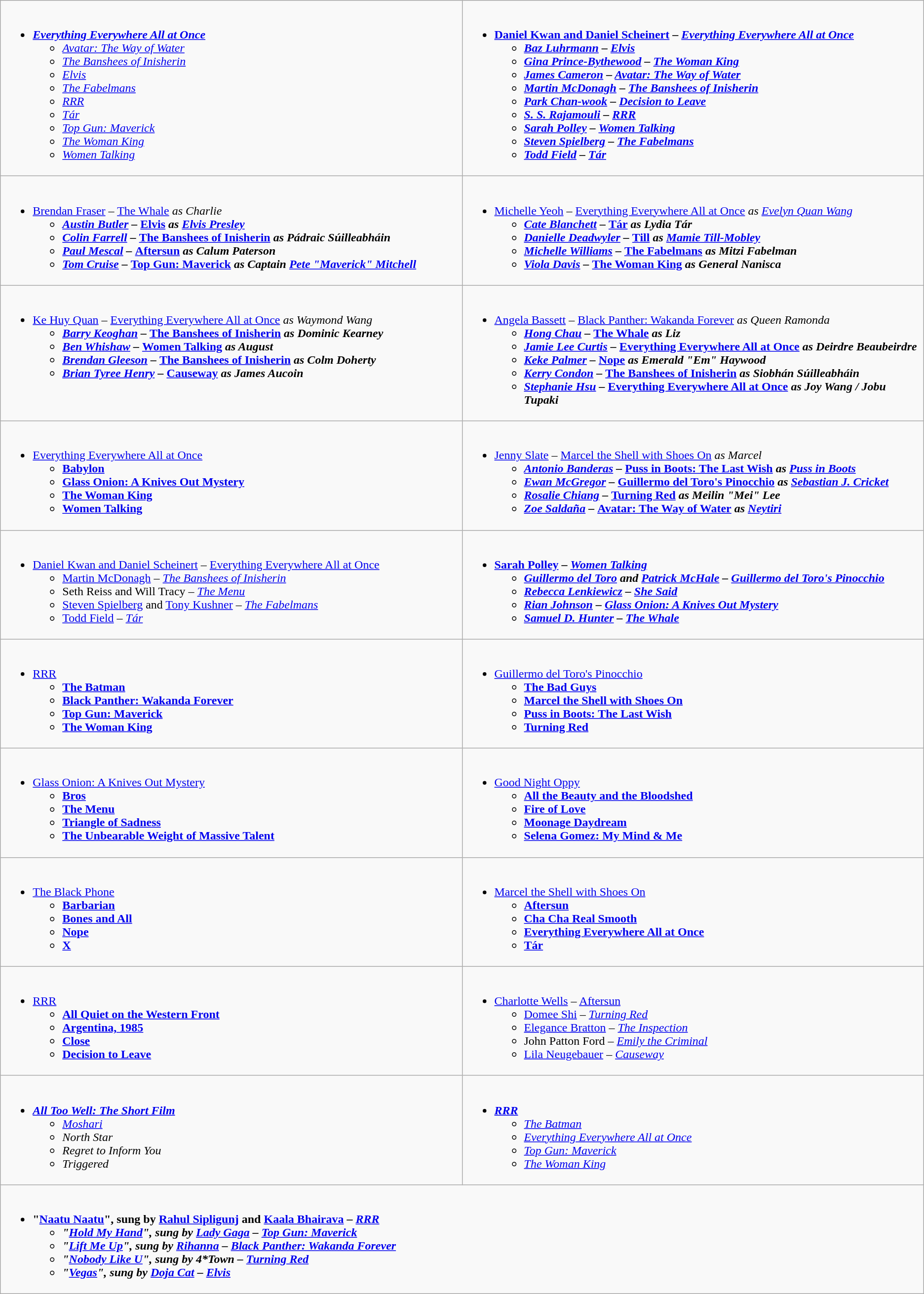<table class="wikitable">
<tr>
<td valign="top" width="50%"><br><ul><li><strong><em><a href='#'>Everything Everywhere All at Once</a></em></strong><ul><li><em><a href='#'>Avatar: The Way of Water</a></em></li><li><em><a href='#'>The Banshees of Inisherin</a></em></li><li><em><a href='#'>Elvis</a></em></li><li><em><a href='#'>The Fabelmans</a></em></li><li><em><a href='#'>RRR</a></em></li><li><em><a href='#'>Tár</a></em></li><li><em><a href='#'>Top Gun: Maverick</a></em></li><li><em><a href='#'>The Woman King</a></em></li><li><em><a href='#'>Women Talking</a></em></li></ul></li></ul></td>
<td valign="top" width="50%"><br><ul><li><strong><a href='#'>Daniel Kwan and Daniel Scheinert</a> – <em><a href='#'>Everything Everywhere All at Once</a><strong><em><ul><li><a href='#'>Baz Luhrmann</a> – </em><a href='#'>Elvis</a><em></li><li><a href='#'>Gina Prince-Bythewood</a> – </em><a href='#'>The Woman King</a><em></li><li><a href='#'>James Cameron</a> – </em><a href='#'>Avatar: The Way of Water</a><em></li><li><a href='#'>Martin McDonagh</a> – </em><a href='#'>The Banshees of Inisherin</a><em></li><li><a href='#'>Park Chan-wook</a> – </em><a href='#'>Decision to Leave</a><em></li><li><a href='#'>S. S. Rajamouli</a> – </em><a href='#'>RRR</a><em></li><li><a href='#'>Sarah Polley</a> – </em><a href='#'>Women Talking</a><em></li><li><a href='#'>Steven Spielberg</a> – </em><a href='#'>The Fabelmans</a><em></li><li><a href='#'>Todd Field</a> – </em><a href='#'>Tár</a><em></li></ul></li></ul></td>
</tr>
<tr>
<td valign="top" width="50%"><br><ul><li></strong><a href='#'>Brendan Fraser</a> – </em><a href='#'>The Whale</a><em> as Charlie<strong><ul><li><a href='#'>Austin Butler</a> – </em><a href='#'>Elvis</a><em> as <a href='#'>Elvis Presley</a></li><li><a href='#'>Colin Farrell</a> – </em><a href='#'>The Banshees of Inisherin</a><em> as Pádraic Súilleabháin</li><li><a href='#'>Paul Mescal</a> – </em><a href='#'>Aftersun</a><em> as Calum Paterson</li><li><a href='#'>Tom Cruise</a> – </em><a href='#'>Top Gun: Maverick</a><em> as Captain <a href='#'>Pete "Maverick" Mitchell</a></li></ul></li></ul></td>
<td valign="top" width="50%"><br><ul><li></strong><a href='#'>Michelle Yeoh</a> – </em><a href='#'>Everything Everywhere All at Once</a><em> as <a href='#'>Evelyn Quan Wang</a><strong><ul><li><a href='#'>Cate Blanchett</a> – </em><a href='#'>Tár</a><em> as Lydia Tár</li><li><a href='#'>Danielle Deadwyler</a> – </em><a href='#'>Till</a><em> as <a href='#'>Mamie Till-Mobley</a></li><li><a href='#'>Michelle Williams</a> – </em><a href='#'>The Fabelmans</a><em> as Mitzi Fabelman</li><li><a href='#'>Viola Davis</a> – </em><a href='#'>The Woman King</a><em> as General Nanisca</li></ul></li></ul></td>
</tr>
<tr>
<td valign="top" width="50%"><br><ul><li></strong><a href='#'>Ke Huy Quan</a> – </em><a href='#'>Everything Everywhere All at Once</a><em> as Waymond Wang<strong><ul><li><a href='#'>Barry Keoghan</a> – </em><a href='#'>The Banshees of Inisherin</a><em> as Dominic Kearney</li><li><a href='#'>Ben Whishaw</a> – </em><a href='#'>Women Talking</a><em> as August</li><li><a href='#'>Brendan Gleeson</a> – </em><a href='#'>The Banshees of Inisherin</a><em> as Colm Doherty</li><li><a href='#'>Brian Tyree Henry</a> – </em><a href='#'>Causeway</a><em> as James Aucoin</li></ul></li></ul></td>
<td valign="top" width="50%"><br><ul><li></strong><a href='#'>Angela Bassett</a> – </em><a href='#'>Black Panther: Wakanda Forever</a><em> as Queen Ramonda<strong><ul><li><a href='#'>Hong Chau</a> – </em><a href='#'>The Whale</a><em> as Liz</li><li><a href='#'>Jamie Lee Curtis</a> – </em><a href='#'>Everything Everywhere All at Once</a><em> as Deirdre Beaubeirdre</li><li><a href='#'>Keke Palmer</a> – </em><a href='#'>Nope</a><em> as Emerald "Em" Haywood</li><li><a href='#'>Kerry Condon</a> – </em><a href='#'>The Banshees of Inisherin</a><em> as Siobhán Súilleabháin</li><li><a href='#'>Stephanie Hsu</a> – </em><a href='#'>Everything Everywhere All at Once</a><em> as Joy Wang / Jobu Tupaki</li></ul></li></ul></td>
</tr>
<tr>
<td valign="top" width="50%"><br><ul><li></em></strong><a href='#'>Everything Everywhere All at Once</a><strong><em><ul><li></em><a href='#'>Babylon</a><em></li><li></em><a href='#'>Glass Onion: A Knives Out Mystery</a><em></li><li></em><a href='#'>The Woman King</a><em></li><li></em><a href='#'>Women Talking</a><em></li></ul></li></ul></td>
<td valign="top" width="50%"><br><ul><li></strong><a href='#'>Jenny Slate</a> – </em><a href='#'>Marcel the Shell with Shoes On</a><em> as Marcel<strong><ul><li><a href='#'>Antonio Banderas</a> – </em><a href='#'>Puss in Boots: The Last Wish</a><em> as <a href='#'>Puss in Boots</a></li><li><a href='#'>Ewan McGregor</a> – </em><a href='#'>Guillermo del Toro's Pinocchio</a><em> as <a href='#'>Sebastian J. Cricket</a></li><li><a href='#'>Rosalie Chiang</a> – </em><a href='#'>Turning Red</a><em> as Meilin "Mei" Lee</li><li><a href='#'>Zoe Saldaña</a> – </em><a href='#'>Avatar: The Way of Water</a><em> as <a href='#'>Neytiri</a></li></ul></li></ul></td>
</tr>
<tr>
<td valign="top" width="50%"><br><ul><li></strong><a href='#'>Daniel Kwan and Daniel Scheinert</a> – </em><a href='#'>Everything Everywhere All at Once</a></em></strong><ul><li><a href='#'>Martin McDonagh</a> – <em><a href='#'>The Banshees of Inisherin</a></em></li><li>Seth Reiss and Will Tracy – <em><a href='#'>The Menu</a></em></li><li><a href='#'>Steven Spielberg</a> and <a href='#'>Tony Kushner</a> – <em><a href='#'>The Fabelmans</a></em></li><li><a href='#'>Todd Field</a> – <em><a href='#'>Tár</a></em></li></ul></li></ul></td>
<td valign="top" width="50%"><br><ul><li><strong><a href='#'>Sarah Polley</a> – <em><a href='#'>Women Talking</a><strong><em><ul><li><a href='#'>Guillermo del Toro</a> and <a href='#'>Patrick McHale</a> – </em><a href='#'>Guillermo del Toro's Pinocchio</a><em></li><li><a href='#'>Rebecca Lenkiewicz</a> – </em><a href='#'>She Said</a><em></li><li><a href='#'>Rian Johnson</a> – </em><a href='#'>Glass Onion: A Knives Out Mystery</a><em></li><li><a href='#'>Samuel D. Hunter</a> – </em><a href='#'>The Whale</a><em></li></ul></li></ul></td>
</tr>
<tr>
<td valign="top" width="50%"><br><ul><li></em></strong><a href='#'>RRR</a><strong><em><ul><li></em><a href='#'>The Batman</a><em></li><li></em><a href='#'>Black Panther: Wakanda Forever</a><em></li><li></em><a href='#'>Top Gun: Maverick</a><em></li><li></em><a href='#'>The Woman King</a><em></li></ul></li></ul></td>
<td valign="top" width="50%"><br><ul><li></em></strong><a href='#'>Guillermo del Toro's Pinocchio</a><strong><em><ul><li></em><a href='#'>The Bad Guys</a><em></li><li></em><a href='#'>Marcel the Shell with Shoes On</a><em></li><li></em><a href='#'>Puss in Boots: The Last Wish</a><em></li><li></em><a href='#'>Turning Red</a><em></li></ul></li></ul></td>
</tr>
<tr>
<td valign="top" width="50%"><br><ul><li></em></strong><a href='#'>Glass Onion: A Knives Out Mystery</a><strong><em><ul><li></em><a href='#'>Bros</a><em></li><li></em><a href='#'>The Menu</a><em></li><li></em><a href='#'>Triangle of Sadness</a><em></li><li></em><a href='#'>The Unbearable Weight of Massive Talent</a><em></li></ul></li></ul></td>
<td valign="top" width="50%"><br><ul><li></em></strong><a href='#'>Good Night Oppy</a><strong><em><ul><li></em><a href='#'>All the Beauty and the Bloodshed</a><em></li><li></em><a href='#'>Fire of Love</a><em></li><li></em><a href='#'>Moonage Daydream</a><em></li><li></em><a href='#'>Selena Gomez: My Mind & Me</a><em></li></ul></li></ul></td>
</tr>
<tr>
<td valign="top" width="50%"><br><ul><li></em></strong><a href='#'>The Black Phone</a><strong><em><ul><li></em><a href='#'>Barbarian</a><em></li><li></em><a href='#'>Bones and All</a><em></li><li></em><a href='#'>Nope</a><em></li><li></em><a href='#'>X</a><em></li></ul></li></ul></td>
<td valign="top" width="50%"><br><ul><li></em></strong><a href='#'>Marcel the Shell with Shoes On</a><strong><em><ul><li></em><a href='#'>Aftersun</a><em></li><li></em><a href='#'>Cha Cha Real Smooth</a><em></li><li></em><a href='#'>Everything Everywhere All at Once</a><em></li><li></em><a href='#'>Tár</a><em></li></ul></li></ul></td>
</tr>
<tr>
<td valign="top" width="50%"><br><ul><li></em></strong><a href='#'>RRR</a><strong><em><ul><li></em><a href='#'>All Quiet on the Western Front</a><em></li><li></em><a href='#'>Argentina, 1985</a><em></li><li></em><a href='#'>Close</a><em></li><li></em><a href='#'>Decision to Leave</a><em></li></ul></li></ul></td>
<td valign="top" width="50%"><br><ul><li></strong><a href='#'>Charlotte Wells</a> – </em><a href='#'>Aftersun</a></em></strong><ul><li><a href='#'>Domee Shi</a> – <em><a href='#'>Turning Red</a></em></li><li><a href='#'>Elegance Bratton</a> – <em><a href='#'>The Inspection</a></em></li><li>John Patton Ford – <em><a href='#'>Emily the Criminal</a></em></li><li><a href='#'>Lila Neugebauer</a> – <em><a href='#'>Causeway</a></em></li></ul></li></ul></td>
</tr>
<tr>
<td valign="top" width="50%"><br><ul><li><strong><em><a href='#'>All Too Well: The Short Film</a></em></strong><ul><li><em><a href='#'>Moshari</a></em></li><li><em>North Star</em></li><li><em>Regret to Inform You</em></li><li><em>Triggered</em></li></ul></li></ul></td>
<td valign="top" width="50%"><br><ul><li><strong><em><a href='#'>RRR</a></em></strong><ul><li><em><a href='#'>The Batman</a></em></li><li><em><a href='#'>Everything Everywhere All at Once</a></em></li><li><em><a href='#'>Top Gun: Maverick</a></em></li><li><em><a href='#'>The Woman King</a></em></li></ul></li></ul></td>
</tr>
<tr>
<td colspan="2" valign="top" width="50%"><br><ul><li><strong>"<a href='#'>Naatu Naatu</a>", sung by <a href='#'>Rahul Sipligunj</a> and <a href='#'>Kaala Bhairava</a> – <em><a href='#'>RRR</a><strong><em><ul><li>"<a href='#'>Hold My Hand</a>", sung by <a href='#'>Lady Gaga</a> – </em><a href='#'>Top Gun: Maverick</a><em></li><li>"<a href='#'>Lift Me Up</a>", sung by <a href='#'>Rihanna</a> – </em><a href='#'>Black Panther: Wakanda Forever</a><em></li><li>"<a href='#'>Nobody Like U</a>", sung by 4*Town – </em><a href='#'>Turning Red</a><em></li><li>"<a href='#'>Vegas</a>", sung by <a href='#'>Doja Cat</a> – </em><a href='#'>Elvis</a><em></li></ul></li></ul></td>
</tr>
</table>
